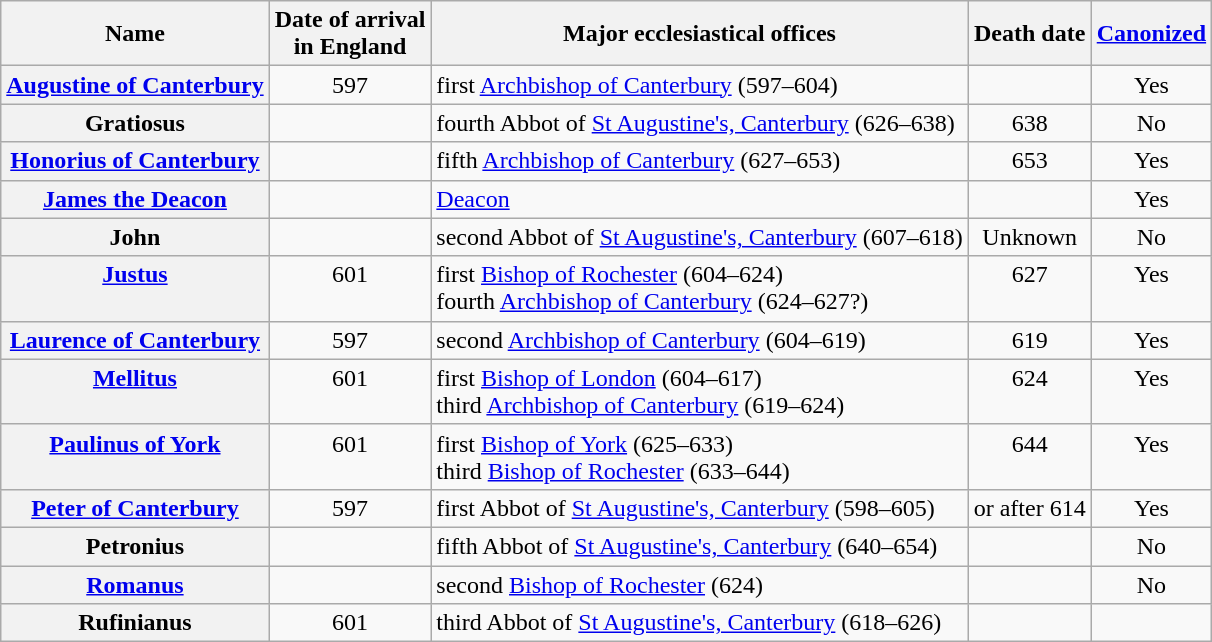<table class="sortable plainrowheaders wikitable" border="1" style="text-align:center;">
<tr>
<th scope="col">Name</th>
<th scope="col">Date of arrival <br>in England</th>
<th scope="col">Major ecclesiastical offices</th>
<th scope="col">Death date</th>
<th scope="col"><a href='#'>Canonized</a></th>
</tr>
<tr valign=top>
<th scope="row" align=left><a href='#'>Augustine of Canterbury</a></th>
<td>597</td>
<td align=left>first <a href='#'>Archbishop of Canterbury</a> (597–604)</td>
<td></td>
<td>Yes</td>
</tr>
<tr valign=top>
<th scope="row" align=left>Gratiosus</th>
<td></td>
<td align=left>fourth Abbot of <a href='#'>St Augustine's, Canterbury</a> (626–638)</td>
<td>638</td>
<td>No</td>
</tr>
<tr valign=top>
<th scope="row" align=left><a href='#'>Honorius of Canterbury</a></th>
<td></td>
<td align=left>fifth <a href='#'>Archbishop of Canterbury</a> (627–653)</td>
<td>653</td>
<td>Yes</td>
</tr>
<tr valign=top>
<th scope="row" align=left><a href='#'>James the Deacon</a></th>
<td></td>
<td align=left><a href='#'>Deacon</a></td>
<td></td>
<td>Yes</td>
</tr>
<tr valign=top>
<th scope="row" align=left>John</th>
<td></td>
<td align=left>second Abbot of <a href='#'>St Augustine's, Canterbury</a> (607–618)</td>
<td>Unknown</td>
<td>No</td>
</tr>
<tr valign=top>
<th scope="row" align=left><a href='#'>Justus</a></th>
<td>601</td>
<td align=left>first <a href='#'>Bishop of Rochester</a> (604–624)<br>fourth <a href='#'>Archbishop of Canterbury</a> (624–627?)</td>
<td>627</td>
<td>Yes</td>
</tr>
<tr valign=top>
<th scope="row" align=left><a href='#'>Laurence of Canterbury</a></th>
<td>597</td>
<td align=left>second <a href='#'>Archbishop of Canterbury</a> (604–619)</td>
<td>619</td>
<td>Yes</td>
</tr>
<tr valign=top>
<th scope="row" align=left><a href='#'>Mellitus</a></th>
<td>601</td>
<td align=left>first <a href='#'>Bishop of London</a> (604–617)<br>third <a href='#'>Archbishop of Canterbury</a> (619–624)</td>
<td>624</td>
<td>Yes</td>
</tr>
<tr valign=top>
<th scope="row" align=left><a href='#'>Paulinus of York</a></th>
<td>601</td>
<td align=left>first <a href='#'>Bishop of York</a> (625–633)<br>third <a href='#'>Bishop of Rochester</a> (633–644)</td>
<td>644</td>
<td>Yes</td>
</tr>
<tr valign=top>
<th scope="row" align=left><a href='#'>Peter of Canterbury</a></th>
<td>597</td>
<td align=left>first Abbot of <a href='#'>St Augustine's, Canterbury</a> (598–605)</td>
<td> or after 614</td>
<td>Yes</td>
</tr>
<tr valign=top>
<th scope="row" align=left>Petronius</th>
<td></td>
<td align=left>fifth Abbot of <a href='#'>St Augustine's, Canterbury</a> (640–654)</td>
<td></td>
<td>No</td>
</tr>
<tr valign=top>
<th scope="row" align=left><a href='#'>Romanus</a></th>
<td></td>
<td align=left>second <a href='#'>Bishop of Rochester</a> (624)</td>
<td></td>
<td>No</td>
</tr>
<tr valign=top>
<th scope="row" align=left>Rufinianus</th>
<td>601</td>
<td align=left>third Abbot of <a href='#'>St Augustine's, Canterbury</a> (618–626)</td>
<td></td>
<td></td>
</tr>
</table>
